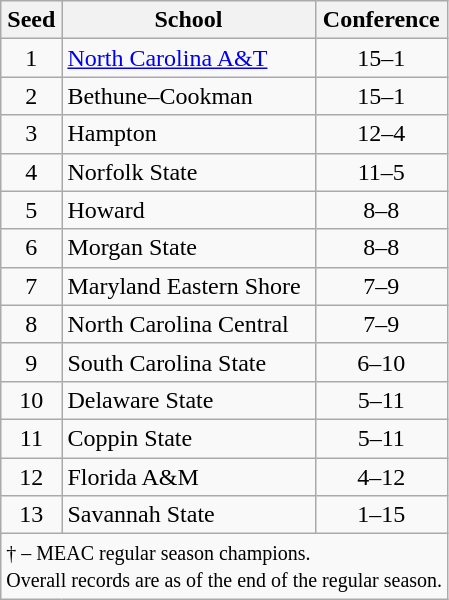<table class="wikitable" style="text-align:center">
<tr>
<th>Seed</th>
<th>School</th>
<th>Conference</th>
</tr>
<tr>
<td>1</td>
<td align=left><a href='#'>North Carolina A&T</a></td>
<td>15–1</td>
</tr>
<tr>
<td>2</td>
<td align=left>Bethune–Cookman</td>
<td>15–1</td>
</tr>
<tr>
<td>3</td>
<td align=left>Hampton</td>
<td>12–4</td>
</tr>
<tr>
<td>4</td>
<td align=left>Norfolk State</td>
<td>11–5</td>
</tr>
<tr>
<td>5</td>
<td align=left>Howard</td>
<td>8–8</td>
</tr>
<tr>
<td>6</td>
<td align=left>Morgan State</td>
<td>8–8</td>
</tr>
<tr>
<td>7</td>
<td align=left>Maryland Eastern Shore</td>
<td>7–9</td>
</tr>
<tr>
<td>8</td>
<td align=left>North Carolina Central</td>
<td>7–9</td>
</tr>
<tr>
<td>9</td>
<td align=left>South Carolina State</td>
<td>6–10</td>
</tr>
<tr>
<td>10</td>
<td align=left>Delaware State</td>
<td>5–11</td>
</tr>
<tr>
<td>11</td>
<td align=left>Coppin State</td>
<td>5–11</td>
</tr>
<tr>
<td>12</td>
<td align=left>Florida A&M</td>
<td>4–12</td>
</tr>
<tr>
<td>13</td>
<td align=left>Savannah State</td>
<td>1–15</td>
</tr>
<tr>
<td colspan="5" align="left"><small>† – MEAC regular season champions.<br>Overall records are as of the end of the regular season.</small></td>
</tr>
</table>
